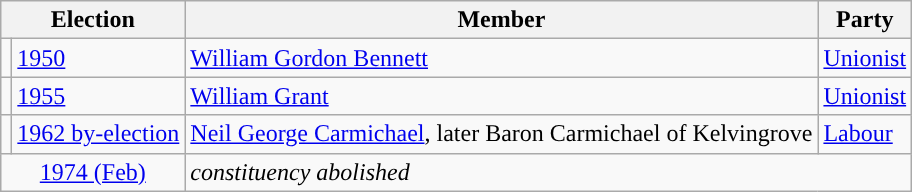<table class="wikitable">
<tr>
<th colspan="2">Election</th>
<th>Member</th>
<th>Party</th>
</tr>
<tr>
<td style="color:inherit;background-color: "></td>
<td><a href='#'>1950</a></td>
<td><a href='#'>William Gordon Bennett</a></td>
<td><a href='#'>Unionist</a></td>
</tr>
<tr>
<td style="color:inherit;background-color: "></td>
<td><a href='#'>1955</a></td>
<td><a href='#'>William Grant</a></td>
<td><a href='#'>Unionist</a></td>
</tr>
<tr>
<td style="color:inherit;background-color: "></td>
<td><a href='#'>1962 by-election</a></td>
<td><a href='#'>Neil George Carmichael</a>, later Baron Carmichael of Kelvingrove</td>
<td><a href='#'>Labour</a></td>
</tr>
<tr>
<td colspan="2" align="center"><a href='#'>1974 (Feb)</a></td>
<td colspan="2"><em>constituency abolished</em></td>
</tr>
</table>
